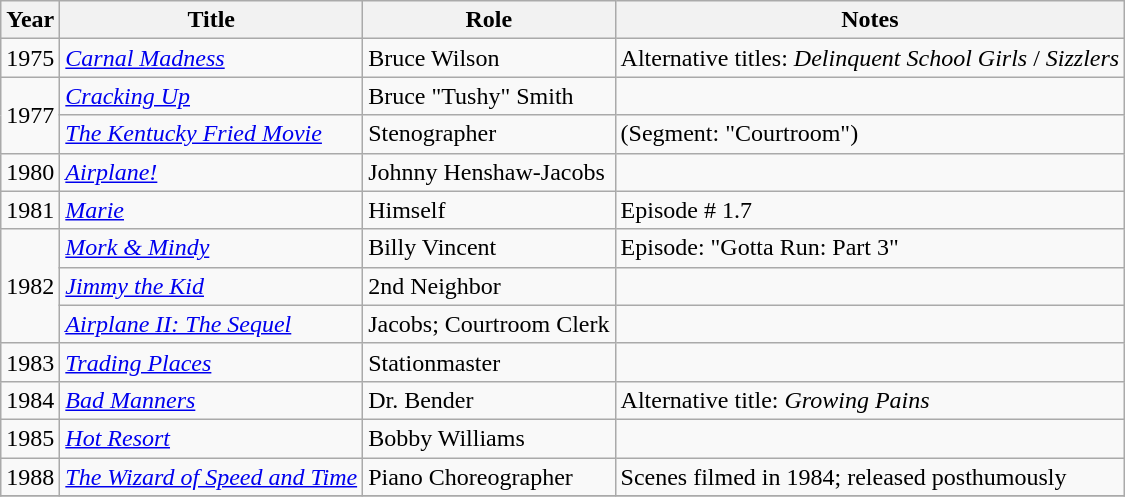<table class="wikitable sortable">
<tr>
<th>Year</th>
<th>Title</th>
<th>Role</th>
<th class="unsortable">Notes</th>
</tr>
<tr>
<td>1975</td>
<td><em><a href='#'>Carnal Madness</a></em></td>
<td>Bruce Wilson</td>
<td>Alternative titles: <em>Delinquent School Girls</em> / <em>Sizzlers</em></td>
</tr>
<tr>
<td rowspan=2>1977</td>
<td><em><a href='#'>Cracking Up</a></em></td>
<td>Bruce "Tushy" Smith</td>
<td></td>
</tr>
<tr>
<td><em><a href='#'>The Kentucky Fried Movie</a></em></td>
<td>Stenographer</td>
<td>(Segment: "Courtroom")</td>
</tr>
<tr>
<td>1980</td>
<td><em><a href='#'>Airplane!</a></em></td>
<td>Johnny Henshaw-Jacobs</td>
<td></td>
</tr>
<tr>
<td>1981</td>
<td><em><a href='#'>Marie</a></em></td>
<td>Himself</td>
<td>Episode # 1.7</td>
</tr>
<tr>
<td rowspan=3>1982</td>
<td><em><a href='#'>Mork & Mindy</a></em></td>
<td>Billy Vincent</td>
<td>Episode: "Gotta Run: Part 3"</td>
</tr>
<tr>
<td><em><a href='#'>Jimmy the Kid</a></em></td>
<td>2nd Neighbor</td>
<td></td>
</tr>
<tr>
<td><em><a href='#'>Airplane II: The Sequel</a></em></td>
<td>Jacobs; Courtroom Clerk</td>
<td></td>
</tr>
<tr>
<td>1983</td>
<td><em><a href='#'>Trading Places</a></em></td>
<td>Stationmaster</td>
<td></td>
</tr>
<tr>
<td>1984</td>
<td><em><a href='#'>Bad Manners</a></em></td>
<td>Dr. Bender</td>
<td>Alternative title: <em>Growing Pains</em></td>
</tr>
<tr>
<td>1985</td>
<td><em><a href='#'>Hot Resort</a></em></td>
<td>Bobby Williams</td>
<td></td>
</tr>
<tr>
<td>1988</td>
<td><em><a href='#'>The Wizard of Speed and Time</a></em></td>
<td>Piano Choreographer</td>
<td>Scenes filmed in 1984; released posthumously</td>
</tr>
<tr>
</tr>
</table>
